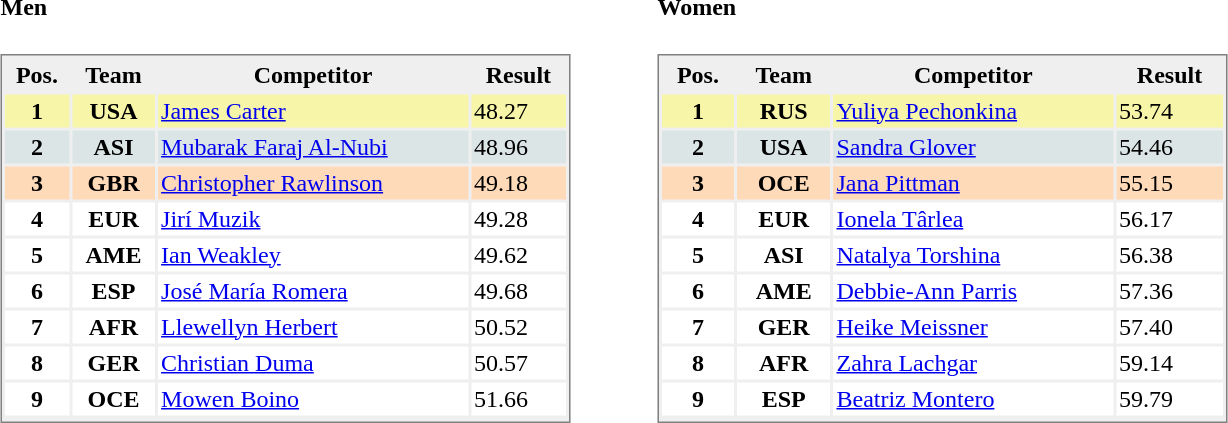<table>
<tr>
<td valign="top"><br><h4>Men</h4><table style="border-style:solid;border-width:1px;border-color:#808080;background-color:#EFEFEF" cellspacing="2" cellpadding="2" width="380px">
<tr bgcolor="#EFEFEF">
<th>Pos.</th>
<th>Team</th>
<th>Competitor</th>
<th>Result</th>
</tr>
<tr align="center" valign="top" bgcolor="#F7F6A8">
<th>1</th>
<th>USA</th>
<td align="left"><a href='#'>James Carter</a></td>
<td align="left">48.27</td>
</tr>
<tr align="center" valign="top" bgcolor="#DCE5E5">
<th>2</th>
<th>ASI</th>
<td align="left"><a href='#'>Mubarak Faraj Al-Nubi</a></td>
<td align="left">48.96</td>
</tr>
<tr align="center" valign="top" bgcolor="#FFDAB9">
<th>3</th>
<th>GBR</th>
<td align="left"><a href='#'>Christopher Rawlinson</a></td>
<td align="left">49.18</td>
</tr>
<tr align="center" valign="top" bgcolor="#FFFFFF">
<th>4</th>
<th>EUR</th>
<td align="left"><a href='#'>Jirí Muzik</a></td>
<td align="left">49.28</td>
</tr>
<tr align="center" valign="top" bgcolor="#FFFFFF">
<th>5</th>
<th>AME</th>
<td align="left"><a href='#'>Ian Weakley</a></td>
<td align="left">49.62</td>
</tr>
<tr align="center" valign="top" bgcolor="#FFFFFF">
<th>6</th>
<th>ESP</th>
<td align="left"><a href='#'>José María Romera</a></td>
<td align="left">49.68</td>
</tr>
<tr align="center" valign="top" bgcolor="#FFFFFF">
<th>7</th>
<th>AFR</th>
<td align="left"><a href='#'>Llewellyn Herbert</a></td>
<td align="left">50.52</td>
</tr>
<tr align="center" valign="top" bgcolor="#FFFFFF">
<th>8</th>
<th>GER</th>
<td align="left"><a href='#'>Christian Duma</a></td>
<td align="left">50.57</td>
</tr>
<tr align="center" valign="top" bgcolor="#FFFFFF">
<th>9</th>
<th>OCE</th>
<td align="left"><a href='#'>Mowen Boino</a></td>
<td align="left">51.66</td>
</tr>
<tr align="center" valign="top" bgcolor="#FFFFFF">
</tr>
</table>
</td>
<td width="50"> </td>
<td valign="top"><br><h4>Women</h4><table style="border-style:solid;border-width:1px;border-color:#808080;background-color:#EFEFEF" cellspacing="2" cellpadding="2" width="380px">
<tr bgcolor="#EFEFEF">
<th>Pos.</th>
<th>Team</th>
<th>Competitor</th>
<th>Result</th>
</tr>
<tr align="center" valign="top" bgcolor="#F7F6A8">
<th>1</th>
<th>RUS</th>
<td align="left"><a href='#'>Yuliya Pechonkina</a></td>
<td align="left">53.74</td>
</tr>
<tr align="center" valign="top" bgcolor="#DCE5E5">
<th>2</th>
<th>USA</th>
<td align="left"><a href='#'>Sandra Glover</a></td>
<td align="left">54.46</td>
</tr>
<tr align="center" valign="top" bgcolor="#FFDAB9">
<th>3</th>
<th>OCE</th>
<td align="left"><a href='#'>Jana Pittman</a></td>
<td align="left">55.15</td>
</tr>
<tr align="center" valign="top" bgcolor="#FFFFFF">
<th>4</th>
<th>EUR</th>
<td align="left"><a href='#'>Ionela Târlea</a></td>
<td align="left">56.17</td>
</tr>
<tr align="center" valign="top" bgcolor="#FFFFFF">
<th>5</th>
<th>ASI</th>
<td align="left"><a href='#'>Natalya Torshina</a></td>
<td align="left">56.38</td>
</tr>
<tr align="center" valign="top" bgcolor="#FFFFFF">
<th>6</th>
<th>AME</th>
<td align="left"><a href='#'>Debbie-Ann Parris</a></td>
<td align="left">57.36</td>
</tr>
<tr align="center" valign="top" bgcolor="#FFFFFF">
<th>7</th>
<th>GER</th>
<td align="left"><a href='#'>Heike Meissner</a></td>
<td align="left">57.40</td>
</tr>
<tr align="center" valign="top" bgcolor="#FFFFFF">
<th>8</th>
<th>AFR</th>
<td align="left"><a href='#'>Zahra Lachgar</a></td>
<td align="left">59.14</td>
</tr>
<tr align="center" valign="top" bgcolor="#FFFFFF">
<th>9</th>
<th>ESP</th>
<td align="left"><a href='#'>Beatriz Montero</a></td>
<td align="left">59.79</td>
</tr>
<tr align="center" valign="top" bgcolor="#FFFFFF">
</tr>
</table>
</td>
</tr>
</table>
